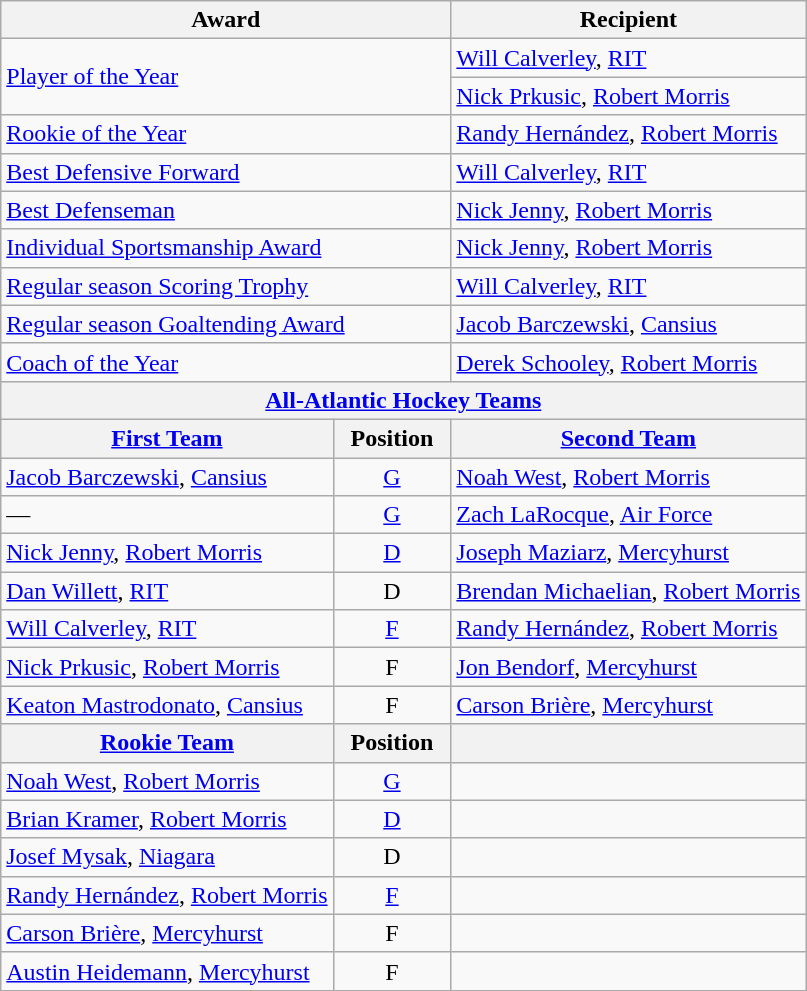<table class="wikitable">
<tr>
<th colspan=2>Award</th>
<th>Recipient</th>
</tr>
<tr>
<td rowspan=2 colspan=2><a href='#'>Player of the Year</a></td>
<td><a href='#'>Will Calverley</a>, <a href='#'>RIT</a></td>
</tr>
<tr>
<td><a href='#'>Nick Prkusic</a>, <a href='#'>Robert Morris</a></td>
</tr>
<tr>
<td colspan=2><a href='#'>Rookie of the Year</a></td>
<td><a href='#'>Randy Hernández</a>, <a href='#'>Robert Morris</a></td>
</tr>
<tr>
<td colspan=2><a href='#'>Best Defensive Forward</a></td>
<td><a href='#'>Will Calverley</a>, <a href='#'>RIT</a></td>
</tr>
<tr>
<td colspan=2><a href='#'>Best Defenseman</a></td>
<td><a href='#'>Nick Jenny</a>, <a href='#'>Robert Morris</a></td>
</tr>
<tr>
<td colspan=2><a href='#'>Individual Sportsmanship Award</a></td>
<td><a href='#'>Nick Jenny</a>, <a href='#'>Robert Morris</a></td>
</tr>
<tr>
<td colspan=2><a href='#'>Regular season Scoring Trophy</a></td>
<td><a href='#'>Will Calverley</a>, <a href='#'>RIT</a></td>
</tr>
<tr>
<td colspan=2><a href='#'>Regular season Goaltending Award</a></td>
<td><a href='#'>Jacob Barczewski</a>, <a href='#'>Cansius</a></td>
</tr>
<tr>
<td colspan=2><a href='#'>Coach of the Year</a></td>
<td><a href='#'>Derek Schooley</a>, <a href='#'>Robert Morris</a></td>
</tr>
<tr>
<th colspan=3><a href='#'>All-Atlantic Hockey Teams</a></th>
</tr>
<tr>
<th><a href='#'>First Team</a></th>
<th>  Position  </th>
<th><a href='#'>Second Team</a></th>
</tr>
<tr>
<td><a href='#'>Jacob Barczewski</a>, <a href='#'>Cansius</a></td>
<td align=center><a href='#'>G</a></td>
<td><a href='#'>Noah West</a>, <a href='#'>Robert Morris</a></td>
</tr>
<tr>
<td>—</td>
<td align=center><a href='#'>G</a></td>
<td><a href='#'>Zach LaRocque</a>, <a href='#'>Air Force</a></td>
</tr>
<tr>
<td><a href='#'>Nick Jenny</a>, <a href='#'>Robert Morris</a></td>
<td align=center><a href='#'>D</a></td>
<td><a href='#'>Joseph Maziarz</a>, <a href='#'>Mercyhurst</a></td>
</tr>
<tr>
<td><a href='#'>Dan Willett</a>, <a href='#'>RIT</a></td>
<td align=center>D</td>
<td><a href='#'>Brendan Michaelian</a>, <a href='#'>Robert Morris</a></td>
</tr>
<tr>
<td><a href='#'>Will Calverley</a>, <a href='#'>RIT</a></td>
<td align=center><a href='#'>F</a></td>
<td><a href='#'>Randy Hernández</a>, <a href='#'>Robert Morris</a></td>
</tr>
<tr>
<td><a href='#'>Nick Prkusic</a>, <a href='#'>Robert Morris</a></td>
<td align=center>F</td>
<td><a href='#'>Jon Bendorf</a>, <a href='#'>Mercyhurst</a></td>
</tr>
<tr>
<td><a href='#'>Keaton Mastrodonato</a>, <a href='#'>Cansius</a></td>
<td align=center>F</td>
<td><a href='#'>Carson Brière</a>, <a href='#'>Mercyhurst</a></td>
</tr>
<tr>
<th><a href='#'>Rookie Team</a></th>
<th>  Position  </th>
<th></th>
</tr>
<tr>
<td><a href='#'>Noah West</a>, <a href='#'>Robert Morris</a></td>
<td align=center><a href='#'>G</a></td>
<td></td>
</tr>
<tr>
<td><a href='#'>Brian Kramer</a>, <a href='#'>Robert Morris</a></td>
<td align=center><a href='#'>D</a></td>
<td></td>
</tr>
<tr>
<td><a href='#'>Josef Mysak</a>, <a href='#'>Niagara</a></td>
<td align=center>D</td>
<td></td>
</tr>
<tr>
<td><a href='#'>Randy Hernández</a>, <a href='#'>Robert Morris</a></td>
<td align=center><a href='#'>F</a></td>
<td></td>
</tr>
<tr>
<td><a href='#'>Carson Brière</a>, <a href='#'>Mercyhurst</a></td>
<td align=center>F</td>
<td></td>
</tr>
<tr>
<td><a href='#'>Austin Heidemann</a>, <a href='#'>Mercyhurst</a></td>
<td align=center>F</td>
<td></td>
</tr>
</table>
